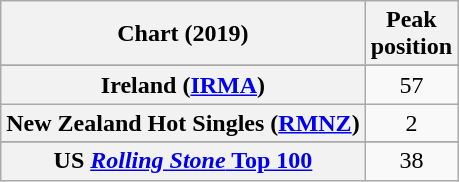<table class="wikitable sortable plainrowheaders" style="text-align:center">
<tr>
<th scope="col">Chart (2019)</th>
<th scope="col">Peak<br>position</th>
</tr>
<tr>
</tr>
<tr>
<th scope="row">Ireland (<a href='#'>IRMA</a>)</th>
<td>57</td>
</tr>
<tr>
<th scope="row">New Zealand Hot Singles (<a href='#'>RMNZ</a>)</th>
<td>2</td>
</tr>
<tr>
</tr>
<tr>
</tr>
<tr>
<th scope="row">US <a href='#'><em>Rolling Stone</em> Top 100</a></th>
<td>38</td>
</tr>
</table>
